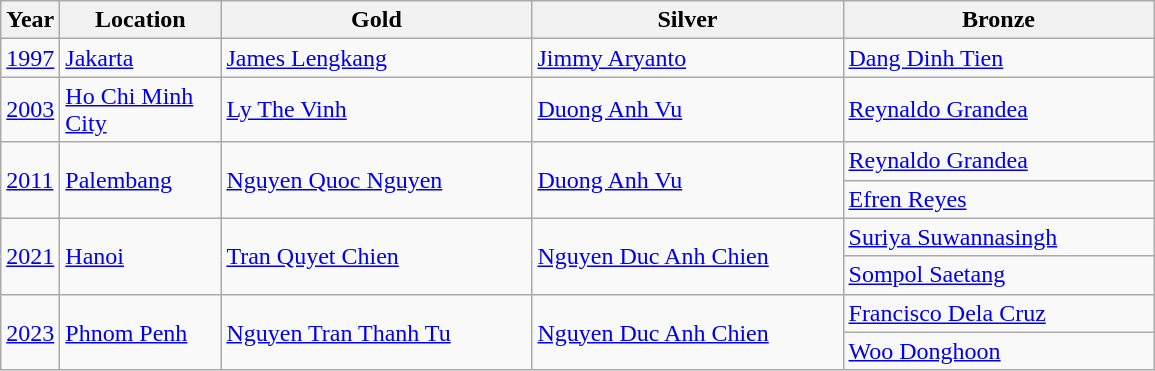<table class="wikitable">
<tr>
<th>Year</th>
<th width="100">Location</th>
<th width="200">Gold</th>
<th width="200">Silver</th>
<th width="200">Bronze</th>
</tr>
<tr>
<td><a href='#'>1997</a></td>
<td> <a href='#'>Jakarta</a></td>
<td> <a href='#'>James Lengkang</a></td>
<td> <a href='#'>Jimmy Aryanto</a></td>
<td> <a href='#'>Dang Dinh Tien</a></td>
</tr>
<tr>
<td><a href='#'>2003</a></td>
<td> <a href='#'>Ho Chi Minh City</a></td>
<td> <a href='#'>Ly The Vinh</a></td>
<td> <a href='#'>Duong Anh Vu</a></td>
<td> <a href='#'>Reynaldo Grandea</a></td>
</tr>
<tr>
<td rowspan=2><a href='#'>2011</a></td>
<td rowspan=2> <a href='#'>Palembang</a></td>
<td rowspan=2> <a href='#'>Nguyen Quoc Nguyen</a></td>
<td rowspan=2> <a href='#'>Duong Anh Vu</a></td>
<td> <a href='#'>Reynaldo Grandea</a></td>
</tr>
<tr>
<td> <a href='#'>Efren Reyes</a></td>
</tr>
<tr>
<td rowspan=2><a href='#'>2021</a></td>
<td rowspan=2> <a href='#'>Hanoi</a></td>
<td rowspan=2> <a href='#'>Tran Quyet Chien</a></td>
<td rowspan=2> <a href='#'>Nguyen Duc Anh Chien</a></td>
<td> <a href='#'>Suriya Suwannasingh</a></td>
</tr>
<tr>
<td> <a href='#'>Sompol Saetang</a></td>
</tr>
<tr>
<td rowspan=2><a href='#'>2023</a></td>
<td rowspan=2> <a href='#'>Phnom Penh</a></td>
<td rowspan=2> <a href='#'>Nguyen Tran Thanh Tu</a></td>
<td rowspan=2> <a href='#'>Nguyen Duc Anh Chien</a></td>
<td> <a href='#'>Francisco Dela Cruz</a></td>
</tr>
<tr>
<td> <a href='#'>Woo Donghoon</a></td>
</tr>
</table>
